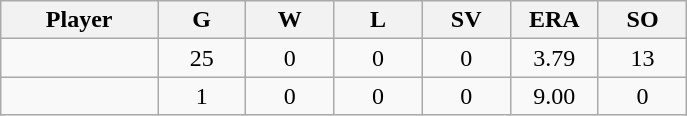<table class="wikitable sortable">
<tr>
<th bgcolor="#DDDDFF" width="16%">Player</th>
<th bgcolor="#DDDDFF" width="9%">G</th>
<th bgcolor="#DDDDFF" width="9%">W</th>
<th bgcolor="#DDDDFF" width="9%">L</th>
<th bgcolor="#DDDDFF" width="9%">SV</th>
<th bgcolor="#DDDDFF" width="9%">ERA</th>
<th bgcolor="#DDDDFF" width="9%">SO</th>
</tr>
<tr align="center">
<td></td>
<td>25</td>
<td>0</td>
<td>0</td>
<td>0</td>
<td>3.79</td>
<td>13</td>
</tr>
<tr align="center">
<td></td>
<td>1</td>
<td>0</td>
<td>0</td>
<td>0</td>
<td>9.00</td>
<td>0</td>
</tr>
</table>
